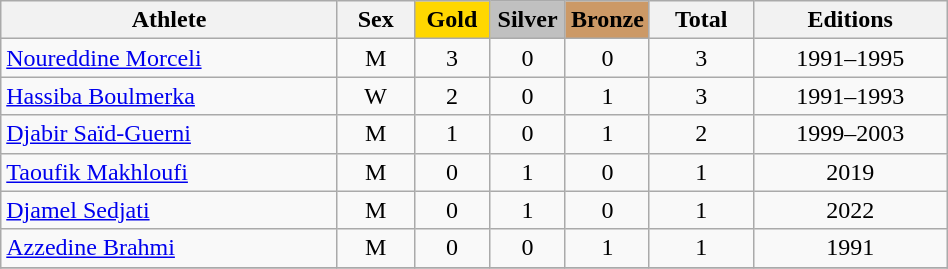<table class="wikitable sortable" width=50% style="font-size:100%; text-align:center;">
<tr>
<th>Athlete</th>
<th>Sex</th>
<th width=8% style="background-color:gold">Gold</th>
<th width=8% style="background-color:silver">Silver</th>
<th width=8% style="background-color:#cc9966">Bronze</th>
<th>Total</th>
<th>Editions</th>
</tr>
<tr>
<td align=left><a href='#'>Noureddine Morceli</a></td>
<td>M</td>
<td>3</td>
<td>0</td>
<td>0</td>
<td>3</td>
<td>1991–1995</td>
</tr>
<tr>
<td align=left><a href='#'>Hassiba Boulmerka</a></td>
<td>W</td>
<td>2</td>
<td>0</td>
<td>1</td>
<td>3</td>
<td>1991–1993</td>
</tr>
<tr>
<td align=left><a href='#'>Djabir Saïd-Guerni</a></td>
<td>M</td>
<td>1</td>
<td>0</td>
<td>1</td>
<td>2</td>
<td>1999–2003</td>
</tr>
<tr>
<td align=left><a href='#'>Taoufik Makhloufi</a></td>
<td>M</td>
<td>0</td>
<td>1</td>
<td>0</td>
<td>1</td>
<td>2019</td>
</tr>
<tr>
<td align=left><a href='#'>Djamel Sedjati</a></td>
<td>M</td>
<td>0</td>
<td>1</td>
<td>0</td>
<td>1</td>
<td>2022</td>
</tr>
<tr>
<td align=left><a href='#'>Azzedine Brahmi</a></td>
<td>M</td>
<td>0</td>
<td>0</td>
<td>1</td>
<td>1</td>
<td>1991</td>
</tr>
<tr>
</tr>
</table>
